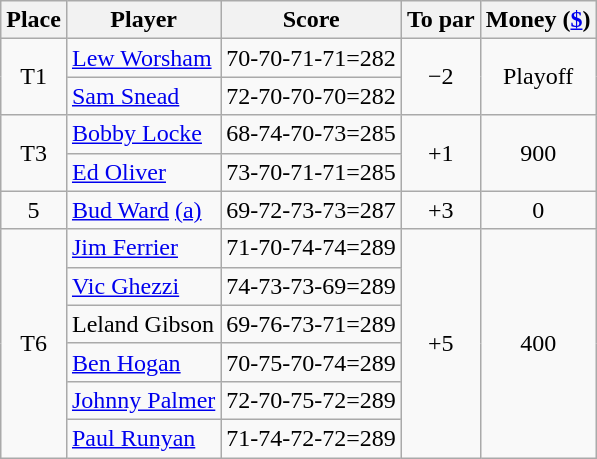<table class=wikitable>
<tr>
<th>Place</th>
<th>Player</th>
<th>Score</th>
<th>To par</th>
<th>Money (<a href='#'>$</a>)</th>
</tr>
<tr>
<td rowspan=2 align=center>T1</td>
<td> <a href='#'>Lew Worsham</a></td>
<td>70-70-71-71=282</td>
<td rowspan=2 align=center>−2</td>
<td rowspan=2 align=center>Playoff</td>
</tr>
<tr>
<td> <a href='#'>Sam Snead</a></td>
<td>72-70-70-70=282</td>
</tr>
<tr>
<td rowspan=2 align=center>T3</td>
<td> <a href='#'>Bobby Locke</a></td>
<td>68-74-70-73=285</td>
<td rowspan=2 align=center>+1</td>
<td rowspan=2 align=center>900</td>
</tr>
<tr>
<td> <a href='#'>Ed Oliver</a></td>
<td>73-70-71-71=285</td>
</tr>
<tr>
<td align=center>5</td>
<td> <a href='#'>Bud Ward</a> <a href='#'>(a)</a></td>
<td>69-72-73-73=287</td>
<td align=center>+3</td>
<td align=center>0</td>
</tr>
<tr>
<td rowspan=6 align=center>T6</td>
<td> <a href='#'>Jim Ferrier</a></td>
<td>71-70-74-74=289</td>
<td rowspan=6 align=center>+5</td>
<td rowspan=6 align=center>400</td>
</tr>
<tr>
<td> <a href='#'>Vic Ghezzi</a></td>
<td>74-73-73-69=289</td>
</tr>
<tr>
<td> Leland Gibson</td>
<td>69-76-73-71=289</td>
</tr>
<tr>
<td> <a href='#'>Ben Hogan</a></td>
<td>70-75-70-74=289</td>
</tr>
<tr>
<td> <a href='#'>Johnny Palmer</a></td>
<td>72-70-75-72=289</td>
</tr>
<tr>
<td> <a href='#'>Paul Runyan</a></td>
<td>71-74-72-72=289</td>
</tr>
</table>
